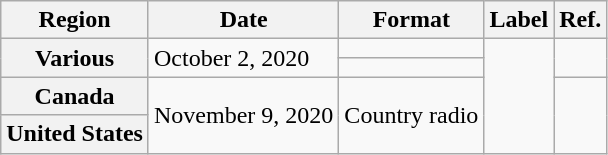<table class="wikitable plainrowheaders">
<tr>
<th scope="col">Region</th>
<th scope="col">Date</th>
<th scope="col">Format</th>
<th scope="col">Label</th>
<th scope="col">Ref.</th>
</tr>
<tr>
<th scope="row" rowspan="2">Various</th>
<td rowspan="2">October 2, 2020</td>
<td></td>
<td rowspan="4"></td>
<td rowspan="2"></td>
</tr>
<tr>
<td></td>
</tr>
<tr>
<th scope="row">Canada</th>
<td rowspan="2">November 9, 2020</td>
<td rowspan="2">Country radio</td>
<td rowspan="2"></td>
</tr>
<tr>
<th scope="row">United States</th>
</tr>
</table>
